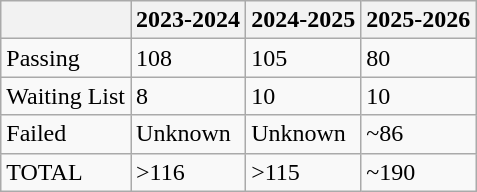<table class="wikitable">
<tr>
<th></th>
<th>2023-2024</th>
<th>2024-2025</th>
<th>2025-2026</th>
</tr>
<tr>
<td>Passing</td>
<td>108</td>
<td>105</td>
<td>80</td>
</tr>
<tr>
<td>Waiting List</td>
<td>8</td>
<td>10</td>
<td>10</td>
</tr>
<tr>
<td>Failed</td>
<td>Unknown</td>
<td>Unknown</td>
<td>~86</td>
</tr>
<tr>
<td>TOTAL</td>
<td>>116</td>
<td>>115</td>
<td>~190</td>
</tr>
</table>
